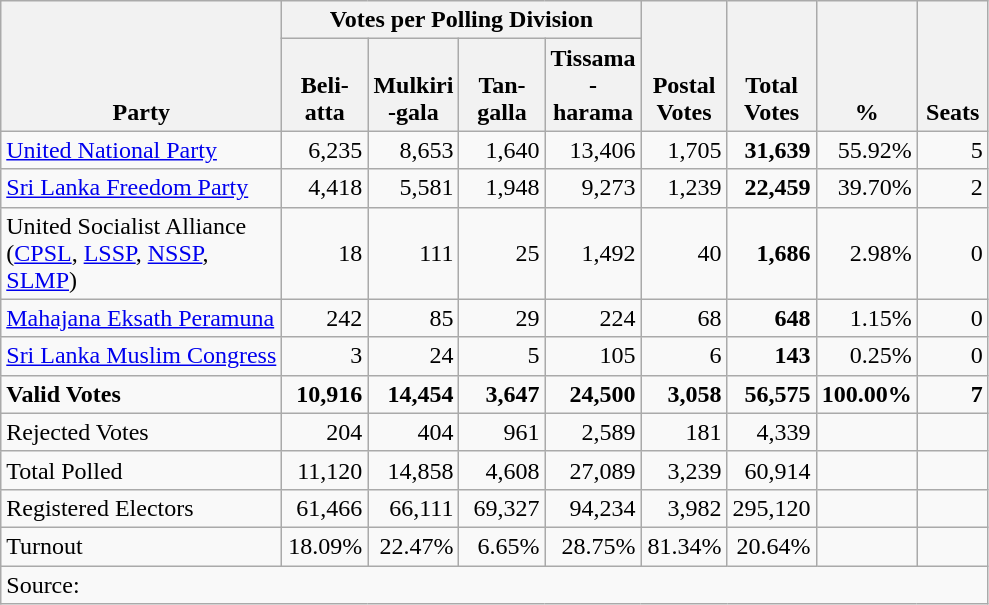<table class="wikitable" style="text-align:right;">
<tr>
<th align=left valign=bottom rowspan=2 width="180">Party</th>
<th colspan=4>Votes per Polling Division</th>
<th align=center valign=bottom rowspan=2 width="50">Postal<br>Votes</th>
<th align=center valign=bottom rowspan=2 width="50">Total Votes</th>
<th align=center valign=bottom rowspan=2 width="50">%</th>
<th align=center valign=bottom rowspan=2 width="40">Seats</th>
</tr>
<tr>
<th align=center valign=bottom width="50">Beli-<br>atta</th>
<th align=center valign=bottom width="50">Mulkiri<br>-gala</th>
<th align=center valign=bottom width="50">Tan-<br>galla</th>
<th align=center valign=bottom width="50">Tissama<br>-harama</th>
</tr>
<tr>
<td align=left><a href='#'>United National Party</a></td>
<td>6,235</td>
<td>8,653</td>
<td>1,640</td>
<td>13,406</td>
<td>1,705</td>
<td><strong>31,639</strong></td>
<td>55.92%</td>
<td>5</td>
</tr>
<tr>
<td align=left><a href='#'>Sri Lanka Freedom Party</a></td>
<td>4,418</td>
<td>5,581</td>
<td>1,948</td>
<td>9,273</td>
<td>1,239</td>
<td><strong>22,459</strong></td>
<td>39.70%</td>
<td>2</td>
</tr>
<tr>
<td align=left>United Socialist Alliance<br>(<a href='#'>CPSL</a>, <a href='#'>LSSP</a>, <a href='#'>NSSP</a>, <a href='#'>SLMP</a>)</td>
<td>18</td>
<td>111</td>
<td>25</td>
<td>1,492</td>
<td>40</td>
<td><strong>1,686</strong></td>
<td>2.98%</td>
<td>0</td>
</tr>
<tr>
<td align=left><a href='#'>Mahajana Eksath Peramuna</a></td>
<td>242</td>
<td>85</td>
<td>29</td>
<td>224</td>
<td>68</td>
<td><strong>648</strong></td>
<td>1.15%</td>
<td>0</td>
</tr>
<tr>
<td align=left><a href='#'>Sri Lanka Muslim Congress</a></td>
<td>3</td>
<td>24</td>
<td>5</td>
<td>105</td>
<td>6</td>
<td><strong>143</strong></td>
<td>0.25%</td>
<td>0</td>
</tr>
<tr>
<td align=left><strong>Valid Votes</strong></td>
<td><strong>10,916</strong></td>
<td><strong>14,454</strong></td>
<td><strong>3,647</strong></td>
<td><strong>24,500</strong></td>
<td><strong>3,058</strong></td>
<td><strong>56,575</strong></td>
<td><strong>100.00%</strong></td>
<td><strong>7</strong></td>
</tr>
<tr>
<td align=left>Rejected Votes</td>
<td>204</td>
<td>404</td>
<td>961</td>
<td>2,589</td>
<td>181</td>
<td>4,339</td>
<td></td>
<td></td>
</tr>
<tr>
<td align=left>Total Polled</td>
<td>11,120</td>
<td>14,858</td>
<td>4,608</td>
<td>27,089</td>
<td>3,239</td>
<td>60,914</td>
<td></td>
<td></td>
</tr>
<tr>
<td align=left>Registered Electors</td>
<td>61,466</td>
<td>66,111</td>
<td>69,327</td>
<td>94,234</td>
<td>3,982</td>
<td>295,120</td>
<td></td>
<td></td>
</tr>
<tr>
<td align=left>Turnout</td>
<td>18.09%</td>
<td>22.47%</td>
<td>6.65%</td>
<td>28.75%</td>
<td>81.34%</td>
<td>20.64%</td>
<td></td>
<td></td>
</tr>
<tr>
<td align=left colspan=10>Source:</td>
</tr>
</table>
